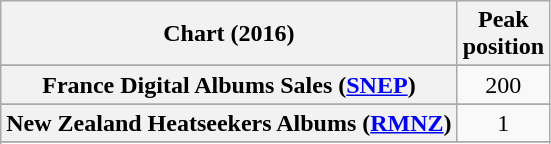<table class="wikitable sortable plainrowheaders" style="text-align:center">
<tr>
<th scope="col">Chart (2016)</th>
<th scope="col">Peak<br> position</th>
</tr>
<tr>
</tr>
<tr>
</tr>
<tr>
</tr>
<tr>
</tr>
<tr>
<th scope="row">France Digital Albums Sales (<a href='#'>SNEP</a>)</th>
<td>200</td>
</tr>
<tr>
</tr>
<tr>
<th scope="row">New Zealand Heatseekers Albums (<a href='#'>RMNZ</a>)</th>
<td>1</td>
</tr>
<tr>
</tr>
<tr>
</tr>
<tr>
</tr>
</table>
